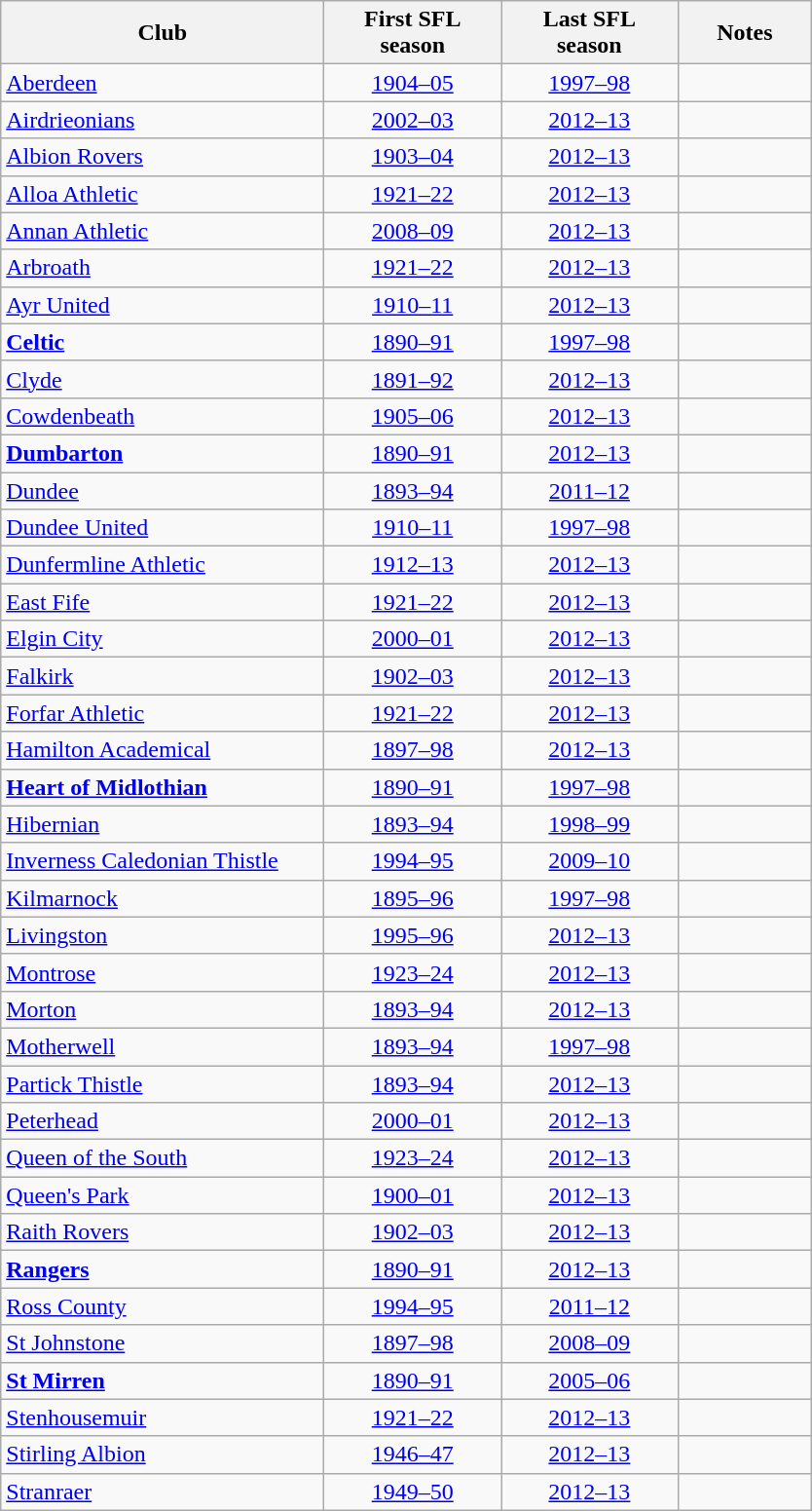<table class="wikitable sortable" style="text-align:left" width=44%>
<tr>
<th width=18%>Club</th>
<th width=10%>First SFL<br>season</th>
<th width=10%>Last SFL<br>season</th>
<th width=7%>Notes</th>
</tr>
<tr>
<td align=left><a href='#'>Aberdeen</a></td>
<td align=center><a href='#'>1904–05</a></td>
<td align=center><a href='#'>1997–98</a></td>
<td align=center></td>
</tr>
<tr>
<td align=left><a href='#'>Airdrieonians</a></td>
<td align=center><a href='#'>2002–03</a></td>
<td align=center><a href='#'>2012–13</a></td>
<td align=center></td>
</tr>
<tr>
<td align=left><a href='#'>Albion Rovers</a></td>
<td align=center><a href='#'>1903–04</a></td>
<td align=center><a href='#'>2012–13</a></td>
<td align=center></td>
</tr>
<tr>
<td align=left><a href='#'>Alloa Athletic</a></td>
<td align=center><a href='#'>1921–22</a></td>
<td align=center><a href='#'>2012–13</a></td>
<td align=center></td>
</tr>
<tr>
<td align=left><a href='#'>Annan Athletic</a></td>
<td align=center><a href='#'>2008–09</a></td>
<td align=center><a href='#'>2012–13</a></td>
<td align=center></td>
</tr>
<tr>
<td align=left><a href='#'>Arbroath</a></td>
<td align=center><a href='#'>1921–22</a></td>
<td align=center><a href='#'>2012–13</a></td>
<td align=center></td>
</tr>
<tr>
<td align=left><a href='#'>Ayr United</a></td>
<td align=center><a href='#'>1910–11</a></td>
<td align=center><a href='#'>2012–13</a></td>
<td align=center></td>
</tr>
<tr>
<td align=left><strong><a href='#'>Celtic</a></strong></td>
<td align=center><a href='#'>1890–91</a></td>
<td align=center><a href='#'>1997–98</a></td>
<td align=center></td>
</tr>
<tr>
<td align=left><a href='#'>Clyde</a></td>
<td align=center><a href='#'>1891–92</a></td>
<td align=center><a href='#'>2012–13</a></td>
<td align=center></td>
</tr>
<tr>
<td align=left><a href='#'>Cowdenbeath</a></td>
<td align=center><a href='#'>1905–06</a></td>
<td align=center><a href='#'>2012–13</a></td>
<td align=center></td>
</tr>
<tr>
<td align=left><strong><a href='#'>Dumbarton</a></strong></td>
<td align=center><a href='#'>1890–91</a></td>
<td align=center><a href='#'>2012–13</a></td>
<td align=center></td>
</tr>
<tr>
<td align=left><a href='#'>Dundee</a></td>
<td align=center><a href='#'>1893–94</a></td>
<td align=center><a href='#'>2011–12</a></td>
<td align=center></td>
</tr>
<tr>
<td align=left><a href='#'>Dundee United</a></td>
<td align=center><a href='#'>1910–11</a></td>
<td align=center><a href='#'>1997–98</a></td>
<td align=center></td>
</tr>
<tr>
<td align=left><a href='#'>Dunfermline Athletic</a></td>
<td align=center><a href='#'>1912–13</a></td>
<td align=center><a href='#'>2012–13</a></td>
<td align=center></td>
</tr>
<tr>
<td align=left><a href='#'>East Fife</a></td>
<td align=center><a href='#'>1921–22</a></td>
<td align=center><a href='#'>2012–13</a></td>
<td align=center></td>
</tr>
<tr>
<td align=left><a href='#'>Elgin City</a></td>
<td align=center><a href='#'>2000–01</a></td>
<td align=center><a href='#'>2012–13</a></td>
<td align=center></td>
</tr>
<tr>
<td align=left><a href='#'>Falkirk</a></td>
<td align=center><a href='#'>1902–03</a></td>
<td align=center><a href='#'>2012–13</a></td>
<td align=center></td>
</tr>
<tr>
<td align=left><a href='#'>Forfar Athletic</a></td>
<td align=center><a href='#'>1921–22</a></td>
<td align=center><a href='#'>2012–13</a></td>
<td align=center></td>
</tr>
<tr>
<td align=left><a href='#'>Hamilton Academical</a></td>
<td align=center><a href='#'>1897–98</a></td>
<td align=center><a href='#'>2012–13</a></td>
<td align=center></td>
</tr>
<tr>
<td align=left><strong><a href='#'>Heart of Midlothian</a></strong></td>
<td align=center><a href='#'>1890–91</a></td>
<td align=center><a href='#'>1997–98</a></td>
<td align=center></td>
</tr>
<tr>
<td align=left><a href='#'>Hibernian</a></td>
<td align=center><a href='#'>1893–94</a></td>
<td align=center><a href='#'>1998–99</a></td>
<td align=center></td>
</tr>
<tr>
<td align=left><a href='#'>Inverness Caledonian Thistle</a></td>
<td align=center><a href='#'>1994–95</a></td>
<td align=center><a href='#'>2009–10</a></td>
<td align=center></td>
</tr>
<tr>
<td align=left><a href='#'>Kilmarnock</a></td>
<td align=center><a href='#'>1895–96</a></td>
<td align=center><a href='#'>1997–98</a></td>
<td align=center></td>
</tr>
<tr>
<td align=left><a href='#'>Livingston</a></td>
<td align=center><a href='#'>1995–96</a></td>
<td align=center><a href='#'>2012–13</a></td>
<td align=center></td>
</tr>
<tr>
<td align=left><a href='#'>Montrose</a></td>
<td align=center><a href='#'>1923–24</a></td>
<td align=center><a href='#'>2012–13</a></td>
<td align=center></td>
</tr>
<tr>
<td align=left><a href='#'>Morton</a></td>
<td align=center><a href='#'>1893–94</a></td>
<td align=center><a href='#'>2012–13</a></td>
<td align=center></td>
</tr>
<tr>
<td align=left><a href='#'>Motherwell</a></td>
<td align=center><a href='#'>1893–94</a></td>
<td align=center><a href='#'>1997–98</a></td>
<td align=center></td>
</tr>
<tr>
<td align=left><a href='#'>Partick Thistle</a></td>
<td align=center><a href='#'>1893–94</a></td>
<td align=center><a href='#'>2012–13</a></td>
<td align=center></td>
</tr>
<tr>
<td align=left><a href='#'>Peterhead</a></td>
<td align=center><a href='#'>2000–01</a></td>
<td align=center><a href='#'>2012–13</a></td>
<td align=center></td>
</tr>
<tr>
<td align=left><a href='#'>Queen of the South</a></td>
<td align=center><a href='#'>1923–24</a></td>
<td align=center><a href='#'>2012–13</a></td>
<td align=center></td>
</tr>
<tr>
<td align=left><a href='#'>Queen's Park</a></td>
<td align=center><a href='#'>1900–01</a></td>
<td align=center><a href='#'>2012–13</a></td>
<td align=center></td>
</tr>
<tr>
<td align=left><a href='#'>Raith Rovers</a></td>
<td align=center><a href='#'>1902–03</a></td>
<td align=center><a href='#'>2012–13</a></td>
<td align=center></td>
</tr>
<tr>
<td align=left><strong><a href='#'>Rangers</a></strong></td>
<td align=center><a href='#'>1890–91</a></td>
<td align=center><a href='#'>2012–13</a></td>
<td align=center></td>
</tr>
<tr>
<td align=left><a href='#'>Ross County</a></td>
<td align=center><a href='#'>1994–95</a></td>
<td align=center><a href='#'>2011–12</a></td>
<td align=center></td>
</tr>
<tr>
<td align=left><a href='#'>St Johnstone</a></td>
<td align=center><a href='#'>1897–98</a></td>
<td align=center><a href='#'>2008–09</a></td>
<td align=center></td>
</tr>
<tr>
<td align=left><strong><a href='#'>St Mirren</a></strong></td>
<td align=center><a href='#'>1890–91</a></td>
<td align=center><a href='#'>2005–06</a></td>
<td align=center></td>
</tr>
<tr>
<td align=left><a href='#'>Stenhousemuir</a></td>
<td align=center><a href='#'>1921–22</a></td>
<td align=center><a href='#'>2012–13</a></td>
<td align=center></td>
</tr>
<tr>
<td align=left><a href='#'>Stirling Albion</a></td>
<td align=center><a href='#'>1946–47</a></td>
<td align=center><a href='#'>2012–13</a></td>
<td align=center></td>
</tr>
<tr>
<td align=left><a href='#'>Stranraer</a></td>
<td align=center><a href='#'>1949–50</a></td>
<td align=center><a href='#'>2012–13</a></td>
<td align=center></td>
</tr>
</table>
